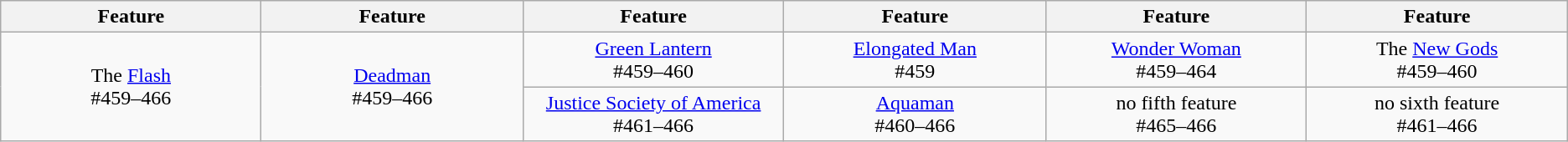<table class="wikitable">
<tr>
<th width=215>Feature</th>
<th width=215>Feature</th>
<th width=215>Feature</th>
<th width=215>Feature</th>
<th width=215>Feature</th>
<th width=215>Feature</th>
</tr>
<tr>
<td rowspan="2" align="center">The <a href='#'>Flash</a><br>#459–466</td>
<td rowspan="2" align="center"><a href='#'>Deadman</a><br>#459–466</td>
<td align="center"><a href='#'>Green Lantern</a><br>#459–460</td>
<td align="center"><a href='#'>Elongated Man</a><br>#459</td>
<td align="center"><a href='#'>Wonder Woman</a><br>#459–464</td>
<td align="center">The <a href='#'>New Gods</a><br>#459–460</td>
</tr>
<tr>
<td align="center"><a href='#'>Justice Society of America</a><br>#461–466</td>
<td align="center"><a href='#'>Aquaman</a><br>#460–466</td>
<td align="center">no fifth feature<br>#465–466</td>
<td align="center">no sixth feature<br>#461–466</td>
</tr>
</table>
